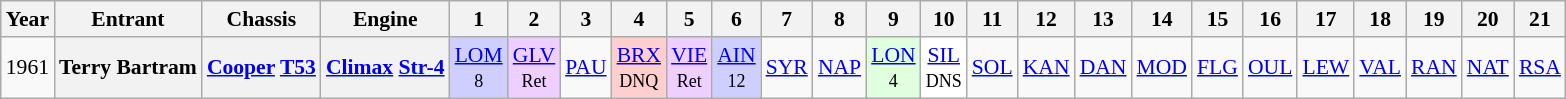<table class="wikitable" style="text-align:center; font-size:90%">
<tr>
<th>Year</th>
<th>Entrant</th>
<th>Chassis</th>
<th>Engine</th>
<th>1</th>
<th>2</th>
<th>3</th>
<th>4</th>
<th>5</th>
<th>6</th>
<th>7</th>
<th>8</th>
<th>9</th>
<th>10</th>
<th>11</th>
<th>12</th>
<th>13</th>
<th>14</th>
<th>15</th>
<th>16</th>
<th>17</th>
<th>18</th>
<th>19</th>
<th>20</th>
<th>21</th>
</tr>
<tr>
<td>1961</td>
<th>Terry Bartram</th>
<th><a href='#'>Cooper</a> <a href='#'>T53</a></th>
<th><a href='#'>Climax</a> <a href='#'>Str-4</a></th>
<td style="background:#CFCFFF;"><a href='#'>LOM</a><br><small>8</small></td>
<td style="background:#EFCFFF;"><a href='#'>GLV</a><br><small>Ret</small></td>
<td><a href='#'>PAU</a></td>
<td style="background:#FFCFCF;"><a href='#'>BRX</a><br><small>DNQ</small></td>
<td style="background:#EFCFFF;"><a href='#'>VIE</a><br><small>Ret</small></td>
<td style="background:#CFCFFF;"><a href='#'>AIN</a><br><small>12</small></td>
<td><a href='#'>SYR</a></td>
<td><a href='#'>NAP</a></td>
<td style="background:#DFFFDF;"><a href='#'>LON</a><br><small>4</small></td>
<td style="background:#FFFFFF;"><a href='#'>SIL</a><br><small>DNS</small></td>
<td><a href='#'>SOL</a></td>
<td><a href='#'>KAN</a></td>
<td><a href='#'>DAN</a></td>
<td><a href='#'>MOD</a></td>
<td><a href='#'>FLG</a></td>
<td><a href='#'>OUL</a></td>
<td><a href='#'>LEW</a></td>
<td><a href='#'>VAL</a></td>
<td><a href='#'>RAN</a></td>
<td><a href='#'>NAT</a></td>
<td><a href='#'>RSA</a></td>
</tr>
</table>
